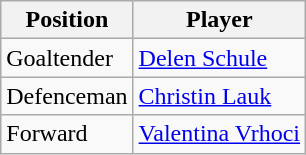<table class="wikitable">
<tr>
<th>Position</th>
<th>Player</th>
</tr>
<tr>
<td>Goaltender</td>
<td> <a href='#'>Delen Schule</a></td>
</tr>
<tr>
<td>Defenceman</td>
<td> <a href='#'>Christin Lauk</a></td>
</tr>
<tr>
<td>Forward</td>
<td> <a href='#'>Valentina Vrhoci</a></td>
</tr>
</table>
